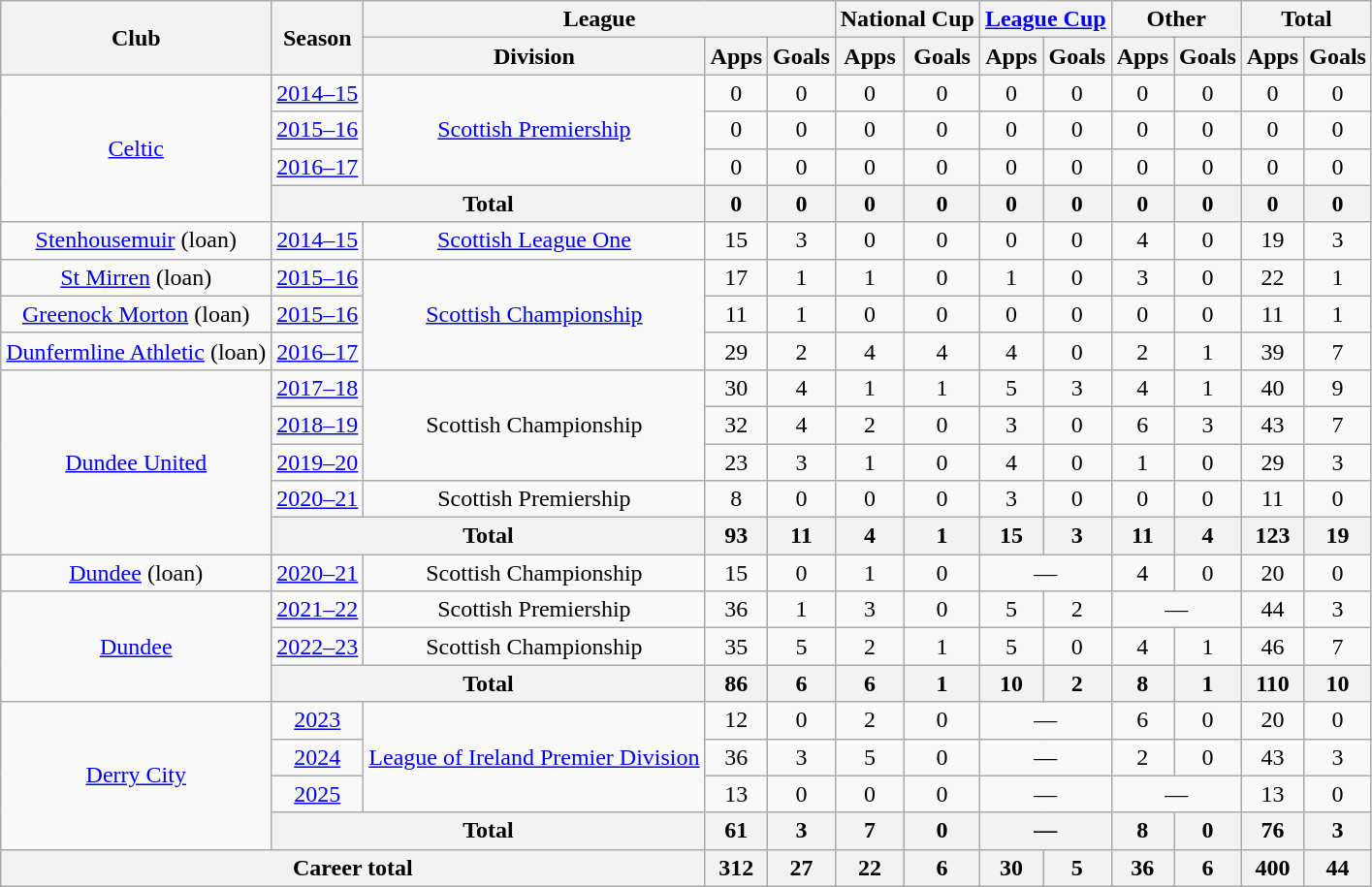<table class="wikitable" style="text-align: center">
<tr>
<th rowspan="2">Club</th>
<th rowspan="2">Season</th>
<th colspan="3">League</th>
<th colspan="2">National Cup</th>
<th colspan="2"><a href='#'>League Cup</a></th>
<th colspan="2">Other</th>
<th colspan="2">Total</th>
</tr>
<tr>
<th>Division</th>
<th>Apps</th>
<th>Goals</th>
<th>Apps</th>
<th>Goals</th>
<th>Apps</th>
<th>Goals</th>
<th>Apps</th>
<th>Goals</th>
<th>Apps</th>
<th>Goals</th>
</tr>
<tr>
<td rowspan="4"><a href='#'>Celtic</a></td>
<td><a href='#'>2014–15</a></td>
<td rowspan="3"><a href='#'>Scottish Premiership</a></td>
<td>0</td>
<td>0</td>
<td>0</td>
<td>0</td>
<td>0</td>
<td>0</td>
<td>0</td>
<td>0</td>
<td>0</td>
<td>0</td>
</tr>
<tr>
<td><a href='#'>2015–16</a></td>
<td>0</td>
<td>0</td>
<td>0</td>
<td>0</td>
<td>0</td>
<td>0</td>
<td>0</td>
<td>0</td>
<td>0</td>
<td>0</td>
</tr>
<tr>
<td><a href='#'>2016–17</a></td>
<td>0</td>
<td>0</td>
<td>0</td>
<td>0</td>
<td>0</td>
<td>0</td>
<td>0</td>
<td>0</td>
<td>0</td>
<td>0</td>
</tr>
<tr>
<th colspan="2">Total</th>
<th>0</th>
<th>0</th>
<th>0</th>
<th>0</th>
<th>0</th>
<th>0</th>
<th>0</th>
<th>0</th>
<th>0</th>
<th>0</th>
</tr>
<tr>
<td><a href='#'>Stenhousemuir</a> (loan)</td>
<td><a href='#'>2014–15</a></td>
<td><a href='#'>Scottish League One</a></td>
<td>15</td>
<td>3</td>
<td>0</td>
<td>0</td>
<td>0</td>
<td>0</td>
<td>4</td>
<td>0</td>
<td>19</td>
<td>3</td>
</tr>
<tr>
<td><a href='#'>St Mirren</a> (loan)</td>
<td><a href='#'>2015–16</a></td>
<td rowspan="3"><a href='#'>Scottish Championship</a></td>
<td>17</td>
<td>1</td>
<td>1</td>
<td>0</td>
<td>1</td>
<td>0</td>
<td>3</td>
<td>0</td>
<td>22</td>
<td>1</td>
</tr>
<tr>
<td><a href='#'>Greenock Morton</a> (loan)</td>
<td><a href='#'>2015–16</a></td>
<td>11</td>
<td>1</td>
<td>0</td>
<td>0</td>
<td>0</td>
<td>0</td>
<td>0</td>
<td>0</td>
<td>11</td>
<td>1</td>
</tr>
<tr>
<td><a href='#'>Dunfermline Athletic</a> (loan)</td>
<td><a href='#'>2016–17</a></td>
<td>29</td>
<td>2</td>
<td>4</td>
<td>4</td>
<td>4</td>
<td>0</td>
<td>2</td>
<td>1</td>
<td>39</td>
<td>7</td>
</tr>
<tr>
<td rowspan="5"><a href='#'>Dundee United</a></td>
<td><a href='#'>2017–18</a></td>
<td rowspan="3">Scottish Championship</td>
<td>30</td>
<td>4</td>
<td>1</td>
<td>1</td>
<td>5</td>
<td>3</td>
<td>4</td>
<td>1</td>
<td>40</td>
<td>9</td>
</tr>
<tr>
<td><a href='#'>2018–19</a></td>
<td>32</td>
<td>4</td>
<td>2</td>
<td>0</td>
<td>3</td>
<td>0</td>
<td>6</td>
<td>3</td>
<td>43</td>
<td>7</td>
</tr>
<tr>
<td><a href='#'>2019–20</a></td>
<td>23</td>
<td>3</td>
<td>1</td>
<td>0</td>
<td>4</td>
<td>0</td>
<td>1</td>
<td>0</td>
<td>29</td>
<td>3</td>
</tr>
<tr>
<td><a href='#'>2020–21</a></td>
<td>Scottish Premiership</td>
<td>8</td>
<td>0</td>
<td>0</td>
<td>0</td>
<td>3</td>
<td>0</td>
<td>0</td>
<td>0</td>
<td>11</td>
<td>0</td>
</tr>
<tr>
<th colspan="2">Total</th>
<th>93</th>
<th>11</th>
<th>4</th>
<th>1</th>
<th>15</th>
<th>3</th>
<th>11</th>
<th>4</th>
<th>123</th>
<th>19</th>
</tr>
<tr>
<td><a href='#'>Dundee</a> (loan)</td>
<td><a href='#'>2020–21</a></td>
<td>Scottish Championship</td>
<td>15</td>
<td>0</td>
<td>1</td>
<td>0</td>
<td colspan="2">—</td>
<td>4</td>
<td>0</td>
<td>20</td>
<td>0</td>
</tr>
<tr>
<td rowspan="3"><a href='#'>Dundee</a></td>
<td><a href='#'>2021–22</a></td>
<td>Scottish Premiership</td>
<td>36</td>
<td>1</td>
<td>3</td>
<td>0</td>
<td>5</td>
<td>2</td>
<td colspan="2">—</td>
<td>44</td>
<td>3</td>
</tr>
<tr>
<td><a href='#'>2022–23</a></td>
<td>Scottish Championship</td>
<td>35</td>
<td>5</td>
<td>2</td>
<td>1</td>
<td>5</td>
<td>0</td>
<td>4</td>
<td>1</td>
<td>46</td>
<td>7</td>
</tr>
<tr>
<th colspan="2">Total</th>
<th>86</th>
<th>6</th>
<th>6</th>
<th>1</th>
<th>10</th>
<th>2</th>
<th>8</th>
<th>1</th>
<th>110</th>
<th>10</th>
</tr>
<tr>
<td rowspan="4"><a href='#'>Derry City</a></td>
<td><a href='#'>2023</a></td>
<td rowspan="3"><a href='#'>League of Ireland Premier Division</a></td>
<td>12</td>
<td>0</td>
<td>2</td>
<td>0</td>
<td colspan="2">—</td>
<td>6</td>
<td>0</td>
<td>20</td>
<td>0</td>
</tr>
<tr>
<td><a href='#'>2024</a></td>
<td>36</td>
<td>3</td>
<td>5</td>
<td>0</td>
<td colspan="2">—</td>
<td>2</td>
<td>0</td>
<td>43</td>
<td>3</td>
</tr>
<tr>
<td><a href='#'>2025</a></td>
<td>13</td>
<td>0</td>
<td>0</td>
<td>0</td>
<td colspan="2">—</td>
<td colspan="2">—</td>
<td>13</td>
<td>0</td>
</tr>
<tr>
<th colspan="2">Total</th>
<th>61</th>
<th>3</th>
<th>7</th>
<th>0</th>
<th colspan="2">—</th>
<th>8</th>
<th>0</th>
<th>76</th>
<th>3</th>
</tr>
<tr>
<th colspan="3">Career total</th>
<th>312</th>
<th>27</th>
<th>22</th>
<th>6</th>
<th>30</th>
<th>5</th>
<th>36</th>
<th>6</th>
<th>400</th>
<th>44</th>
</tr>
</table>
